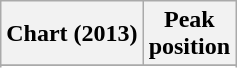<table class="wikitable sortable plainrowheaders" style="text-align:center">
<tr>
<th scope="col">Chart (2013)</th>
<th scope="col">Peak<br>position</th>
</tr>
<tr>
</tr>
<tr>
</tr>
<tr>
</tr>
<tr>
</tr>
</table>
